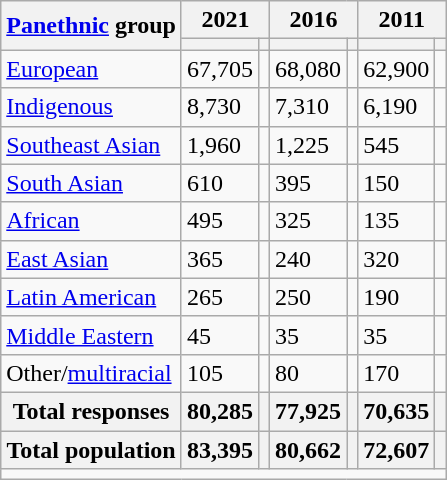<table class="wikitable collapsible sortable">
<tr>
<th rowspan="2"><a href='#'>Panethnic</a> group</th>
<th colspan="2">2021</th>
<th colspan="2">2016</th>
<th colspan="2">2011</th>
</tr>
<tr>
<th><a href='#'></a></th>
<th></th>
<th></th>
<th></th>
<th></th>
<th></th>
</tr>
<tr>
<td><a href='#'>European</a></td>
<td>67,705</td>
<td></td>
<td>68,080</td>
<td></td>
<td>62,900</td>
<td></td>
</tr>
<tr>
<td><a href='#'>Indigenous</a></td>
<td>8,730</td>
<td></td>
<td>7,310</td>
<td></td>
<td>6,190</td>
<td></td>
</tr>
<tr>
<td><a href='#'>Southeast Asian</a></td>
<td>1,960</td>
<td></td>
<td>1,225</td>
<td></td>
<td>545</td>
<td></td>
</tr>
<tr>
<td><a href='#'>South Asian</a></td>
<td>610</td>
<td></td>
<td>395</td>
<td></td>
<td>150</td>
<td></td>
</tr>
<tr>
<td><a href='#'>African</a></td>
<td>495</td>
<td></td>
<td>325</td>
<td></td>
<td>135</td>
<td></td>
</tr>
<tr>
<td><a href='#'>East Asian</a></td>
<td>365</td>
<td></td>
<td>240</td>
<td></td>
<td>320</td>
<td></td>
</tr>
<tr>
<td><a href='#'>Latin American</a></td>
<td>265</td>
<td></td>
<td>250</td>
<td></td>
<td>190</td>
<td></td>
</tr>
<tr>
<td><a href='#'>Middle Eastern</a></td>
<td>45</td>
<td></td>
<td>35</td>
<td></td>
<td>35</td>
<td></td>
</tr>
<tr>
<td>Other/<a href='#'>multiracial</a></td>
<td>105</td>
<td></td>
<td>80</td>
<td></td>
<td>170</td>
<td></td>
</tr>
<tr>
<th>Total responses</th>
<th>80,285</th>
<th></th>
<th>77,925</th>
<th></th>
<th>70,635</th>
<th></th>
</tr>
<tr class="sortbottom">
<th>Total population</th>
<th>83,395</th>
<th></th>
<th>80,662</th>
<th></th>
<th>72,607</th>
<th></th>
</tr>
<tr class="sortbottom">
<td colspan="15"></td>
</tr>
</table>
